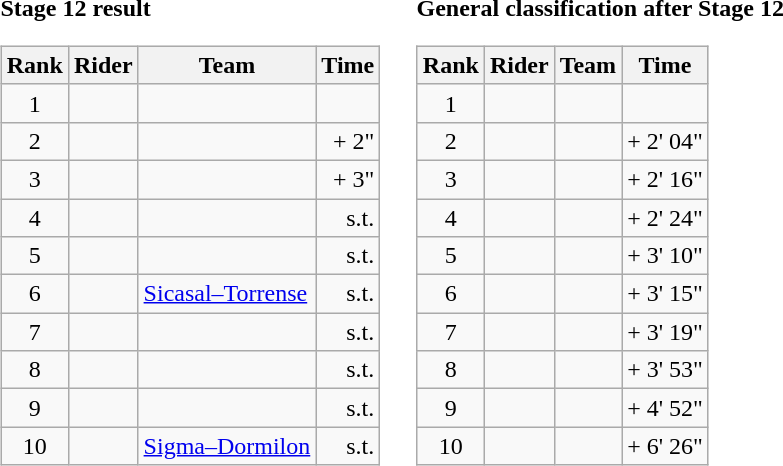<table>
<tr>
<td><strong>Stage 12 result</strong><br><table class="wikitable">
<tr>
<th scope="col">Rank</th>
<th scope="col">Rider</th>
<th scope="col">Team</th>
<th scope="col">Time</th>
</tr>
<tr>
<td style="text-align:center;">1</td>
<td></td>
<td></td>
<td style="text-align:right;"></td>
</tr>
<tr>
<td style="text-align:center;">2</td>
<td></td>
<td></td>
<td style="text-align:right;">+ 2"</td>
</tr>
<tr>
<td style="text-align:center;">3</td>
<td></td>
<td></td>
<td style="text-align:right;">+ 3"</td>
</tr>
<tr>
<td style="text-align:center;">4</td>
<td></td>
<td></td>
<td style="text-align:right;">s.t.</td>
</tr>
<tr>
<td style="text-align:center;">5</td>
<td></td>
<td></td>
<td style="text-align:right;">s.t.</td>
</tr>
<tr>
<td style="text-align:center;">6</td>
<td></td>
<td><a href='#'>Sicasal–Torrense</a></td>
<td style="text-align:right;">s.t.</td>
</tr>
<tr>
<td style="text-align:center;">7</td>
<td></td>
<td></td>
<td style="text-align:right;">s.t.</td>
</tr>
<tr>
<td style="text-align:center;">8</td>
<td></td>
<td></td>
<td style="text-align:right;">s.t.</td>
</tr>
<tr>
<td style="text-align:center;">9</td>
<td></td>
<td></td>
<td style="text-align:right;">s.t.</td>
</tr>
<tr>
<td style="text-align:center;">10</td>
<td></td>
<td><a href='#'>Sigma–Dormilon</a></td>
<td style="text-align:right;">s.t.</td>
</tr>
</table>
</td>
<td></td>
<td><strong>General classification after Stage 12</strong><br><table class="wikitable">
<tr>
<th scope="col">Rank</th>
<th scope="col">Rider</th>
<th scope="col">Team</th>
<th scope="col">Time</th>
</tr>
<tr>
<td style="text-align:center;">1</td>
<td></td>
<td></td>
<td style="text-align:right;"></td>
</tr>
<tr>
<td style="text-align:center;">2</td>
<td></td>
<td></td>
<td style="text-align:right;">+ 2' 04"</td>
</tr>
<tr>
<td style="text-align:center;">3</td>
<td></td>
<td></td>
<td style="text-align:right;">+ 2' 16"</td>
</tr>
<tr>
<td style="text-align:center;">4</td>
<td></td>
<td></td>
<td style="text-align:right;">+ 2' 24"</td>
</tr>
<tr>
<td style="text-align:center;">5</td>
<td></td>
<td></td>
<td style="text-align:right;">+ 3' 10"</td>
</tr>
<tr>
<td style="text-align:center;">6</td>
<td></td>
<td></td>
<td style="text-align:right;">+ 3' 15"</td>
</tr>
<tr>
<td style="text-align:center;">7</td>
<td></td>
<td></td>
<td style="text-align:right;">+ 3' 19"</td>
</tr>
<tr>
<td style="text-align:center;">8</td>
<td></td>
<td></td>
<td style="text-align:right;">+ 3' 53"</td>
</tr>
<tr>
<td style="text-align:center;">9</td>
<td></td>
<td></td>
<td style="text-align:right;">+ 4' 52"</td>
</tr>
<tr>
<td style="text-align:center;">10</td>
<td></td>
<td></td>
<td style="text-align:right;">+ 6' 26"</td>
</tr>
</table>
</td>
</tr>
</table>
